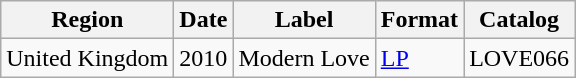<table class="wikitable">
<tr>
<th>Region</th>
<th>Date</th>
<th>Label</th>
<th>Format</th>
<th>Catalog</th>
</tr>
<tr>
<td>United Kingdom</td>
<td>2010</td>
<td>Modern Love</td>
<td><a href='#'>LP</a></td>
<td>LOVE066</td>
</tr>
</table>
